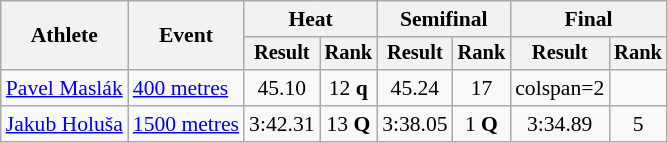<table class=wikitable style=font-size:90%>
<tr>
<th rowspan=2>Athlete</th>
<th rowspan=2>Event</th>
<th colspan=2>Heat</th>
<th colspan=2>Semifinal</th>
<th colspan=2>Final</th>
</tr>
<tr style=font-size:95%>
<th>Result</th>
<th>Rank</th>
<th>Result</th>
<th>Rank</th>
<th>Result</th>
<th>Rank</th>
</tr>
<tr align=center>
<td align=left><a href='#'>Pavel Maslák</a></td>
<td align=left><a href='#'>400 metres</a></td>
<td>45.10 <strong></strong></td>
<td>12 <strong>q</strong></td>
<td>45.24</td>
<td>17</td>
<td>colspan=2 </td>
</tr>
<tr align=center>
<td align=left><a href='#'>Jakub Holuša</a></td>
<td align=left><a href='#'>1500 metres</a></td>
<td>3:42.31</td>
<td>13 <strong>Q</strong></td>
<td>3:38.05</td>
<td>1 <strong>Q</strong></td>
<td>3:34.89</td>
<td>5</td>
</tr>
</table>
